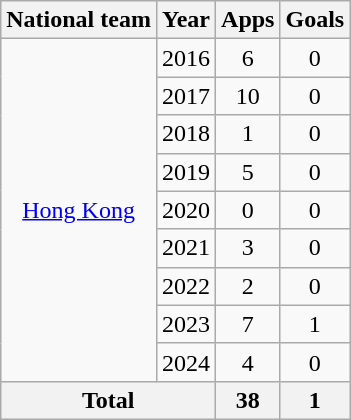<table class="wikitable" style="text-align:center">
<tr>
<th>National team</th>
<th>Year</th>
<th>Apps</th>
<th>Goals</th>
</tr>
<tr>
<td rowspan="9"><a href='#'>Hong Kong</a></td>
<td>2016</td>
<td>6</td>
<td>0</td>
</tr>
<tr>
<td>2017</td>
<td>10</td>
<td>0</td>
</tr>
<tr>
<td>2018</td>
<td>1</td>
<td>0</td>
</tr>
<tr>
<td>2019</td>
<td>5</td>
<td>0</td>
</tr>
<tr>
<td>2020</td>
<td>0</td>
<td>0</td>
</tr>
<tr>
<td>2021</td>
<td>3</td>
<td>0</td>
</tr>
<tr>
<td>2022</td>
<td>2</td>
<td>0</td>
</tr>
<tr>
<td>2023</td>
<td>7</td>
<td>1</td>
</tr>
<tr>
<td>2024</td>
<td>4</td>
<td>0</td>
</tr>
<tr>
<th colspan=2>Total</th>
<th>38</th>
<th>1</th>
</tr>
</table>
